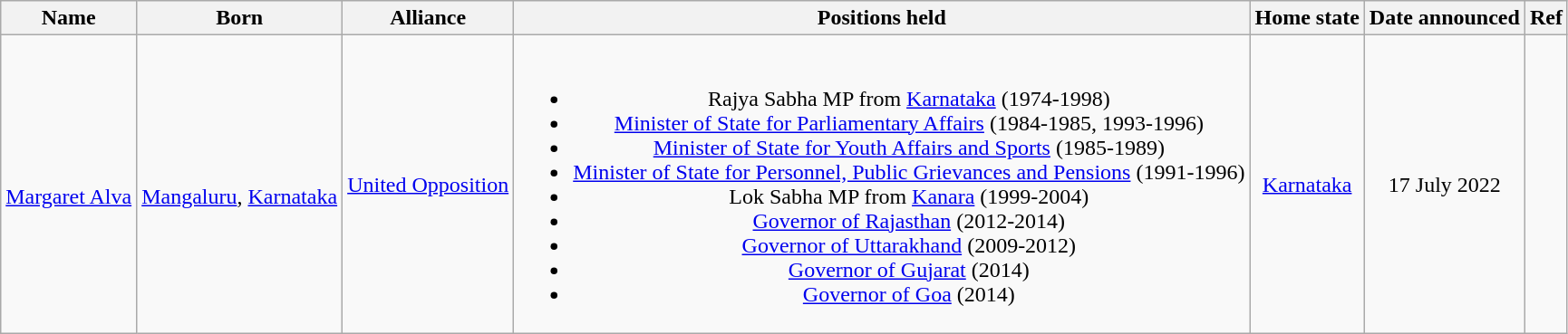<table class="wikitable sortable mw-collapsible" style="text-align:center">
<tr>
<th>Name</th>
<th>Born</th>
<th>Alliance</th>
<th>Positions held</th>
<th>Home state</th>
<th>Date announced</th>
<th class="unsortable">Ref</th>
</tr>
<tr>
<td> <br> <a href='#'>Margaret Alva</a></td>
<td><br><a href='#'>Mangaluru</a>, <a href='#'>Karnataka</a></td>
<td><a href='#'>United Opposition</a></td>
<td><br><ul><li>Rajya Sabha MP from <a href='#'>Karnataka</a> (1974-1998)</li><li><a href='#'>Minister of State for Parliamentary Affairs</a> (1984-1985, 1993-1996)</li><li><a href='#'>Minister of State for Youth Affairs and Sports</a> (1985-1989)</li><li><a href='#'>Minister of State for Personnel, Public Grievances and Pensions</a> (1991-1996)</li><li>Lok Sabha MP from <a href='#'>Kanara</a> (1999-2004)</li><li><a href='#'>Governor of Rajasthan</a> (2012-2014)</li><li><a href='#'>Governor of Uttarakhand</a> (2009-2012)</li><li><a href='#'>Governor of Gujarat</a> (2014)</li><li><a href='#'>Governor of Goa</a> (2014)</li></ul></td>
<td><a href='#'>Karnataka</a></td>
<td>17 July 2022</td>
<td></td>
</tr>
</table>
